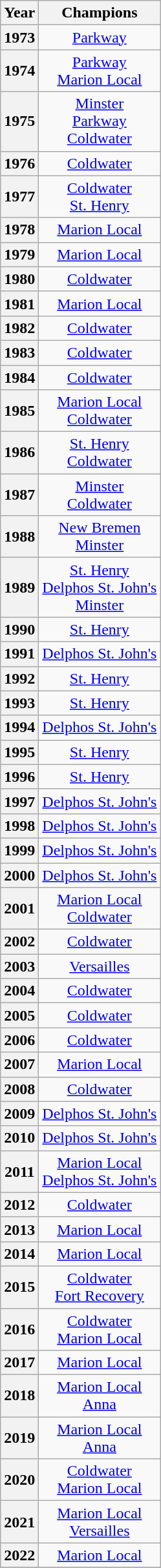<table class="wikitable" style="text-align: center;">
<tr>
<th rowspan=1>Year</th>
<th colspan=5>Champions</th>
</tr>
<tr>
<th>1973</th>
<td><a href='#'>Parkway</a></td>
</tr>
<tr>
<th>1974</th>
<td><a href='#'>Parkway</a><br><a href='#'>Marion Local</a></td>
</tr>
<tr>
<th>1975</th>
<td><a href='#'>Minster</a><br><a href='#'>Parkway</a><br><a href='#'>Coldwater</a></td>
</tr>
<tr>
<th>1976</th>
<td><a href='#'>Coldwater</a></td>
</tr>
<tr>
<th>1977</th>
<td><a href='#'>Coldwater</a><br><a href='#'>St. Henry</a></td>
</tr>
<tr>
<th>1978</th>
<td><a href='#'>Marion Local</a></td>
</tr>
<tr>
<th>1979</th>
<td><a href='#'>Marion Local</a></td>
</tr>
<tr>
<th>1980</th>
<td><a href='#'>Coldwater</a></td>
</tr>
<tr>
<th>1981</th>
<td><a href='#'>Marion Local</a></td>
</tr>
<tr>
<th>1982</th>
<td><a href='#'>Coldwater</a></td>
</tr>
<tr>
<th>1983</th>
<td><a href='#'>Coldwater</a></td>
</tr>
<tr>
<th>1984</th>
<td><a href='#'>Coldwater</a></td>
</tr>
<tr>
<th>1985</th>
<td><a href='#'>Marion Local</a><br><a href='#'>Coldwater</a></td>
</tr>
<tr>
<th>1986</th>
<td><a href='#'>St. Henry</a><br><a href='#'>Coldwater</a></td>
</tr>
<tr>
<th>1987</th>
<td><a href='#'>Minster</a><br><a href='#'>Coldwater</a></td>
</tr>
<tr>
<th>1988</th>
<td><a href='#'>New Bremen</a><br><a href='#'>Minster</a></td>
</tr>
<tr>
<th>1989</th>
<td><a href='#'>St. Henry</a><br><a href='#'>Delphos St. John's</a><br><a href='#'>Minster</a></td>
</tr>
<tr>
<th>1990</th>
<td><a href='#'>St. Henry</a></td>
</tr>
<tr>
<th>1991</th>
<td><a href='#'>Delphos St. John's</a></td>
</tr>
<tr>
<th>1992</th>
<td><a href='#'>St. Henry</a></td>
</tr>
<tr>
<th>1993</th>
<td><a href='#'>St. Henry</a></td>
</tr>
<tr>
<th>1994</th>
<td><a href='#'>Delphos St. John's</a></td>
</tr>
<tr>
<th>1995</th>
<td><a href='#'>St. Henry</a></td>
</tr>
<tr>
<th>1996</th>
<td><a href='#'>St. Henry</a></td>
</tr>
<tr>
<th>1997</th>
<td><a href='#'>Delphos St. John's</a></td>
</tr>
<tr>
<th>1998</th>
<td><a href='#'>Delphos St. John's</a></td>
</tr>
<tr>
<th>1999</th>
<td><a href='#'>Delphos St. John's</a></td>
</tr>
<tr>
<th>2000</th>
<td><a href='#'>Delphos St. John's</a></td>
</tr>
<tr>
<th>2001</th>
<td><a href='#'>Marion Local</a><br><a href='#'>Coldwater</a></td>
</tr>
<tr>
<th>2002</th>
<td><a href='#'>Coldwater</a></td>
</tr>
<tr>
<th>2003</th>
<td><a href='#'>Versailles</a></td>
</tr>
<tr>
<th>2004</th>
<td><a href='#'>Coldwater</a></td>
</tr>
<tr>
<th>2005</th>
<td><a href='#'>Coldwater</a></td>
</tr>
<tr>
<th>2006</th>
<td><a href='#'>Coldwater</a></td>
</tr>
<tr>
<th>2007</th>
<td><a href='#'>Marion Local</a></td>
</tr>
<tr>
<th>2008</th>
<td><a href='#'>Coldwater</a></td>
</tr>
<tr>
<th>2009</th>
<td><a href='#'>Delphos St. John's</a></td>
</tr>
<tr>
<th>2010</th>
<td><a href='#'>Delphos St. John's</a></td>
</tr>
<tr>
<th>2011</th>
<td><a href='#'>Marion Local</a><br><a href='#'>Delphos St. John's</a></td>
</tr>
<tr>
<th>2012</th>
<td><a href='#'>Coldwater</a></td>
</tr>
<tr>
<th>2013</th>
<td><a href='#'>Marion Local</a></td>
</tr>
<tr>
<th>2014</th>
<td><a href='#'>Marion Local</a><br></td>
</tr>
<tr>
<th>2015</th>
<td><a href='#'>Coldwater</a><br><a href='#'>Fort Recovery</a></td>
</tr>
<tr>
<th>2016</th>
<td><a href='#'>Coldwater</a><br><a href='#'>Marion Local</a></td>
</tr>
<tr>
<th>2017</th>
<td><a href='#'>Marion Local</a></td>
</tr>
<tr>
<th>2018</th>
<td><a href='#'>Marion Local</a><br><a href='#'>Anna</a></td>
</tr>
<tr>
<th>2019</th>
<td><a href='#'>Marion Local</a><br><a href='#'>Anna</a><br></td>
</tr>
<tr>
<th>2020</th>
<td><a href='#'>Coldwater</a><br><a href='#'>Marion Local</a></td>
</tr>
<tr>
<th>2021</th>
<td><a href='#'>Marion Local</a><br><a href='#'>Versailles</a></td>
</tr>
<tr>
<th>2022</th>
<td><a href='#'>Marion Local</a></td>
</tr>
<tr>
</tr>
</table>
